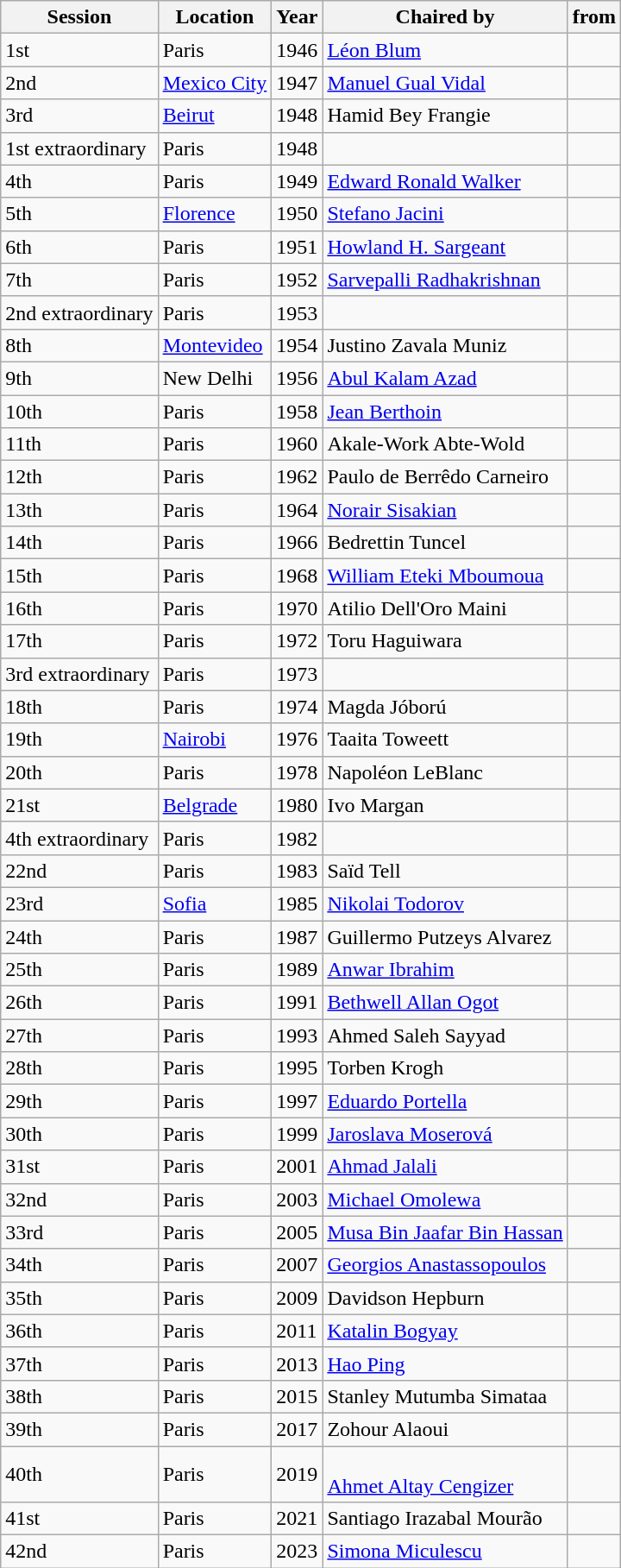<table class="sortable wikitable">
<tr>
<th>Session</th>
<th>Location</th>
<th>Year</th>
<th>Chaired by</th>
<th>from</th>
</tr>
<tr>
<td>1st</td>
<td>Paris</td>
<td>1946</td>
<td><a href='#'>Léon Blum</a></td>
<td></td>
</tr>
<tr>
<td>2nd</td>
<td><a href='#'>Mexico City</a></td>
<td>1947</td>
<td><a href='#'>Manuel Gual Vidal</a></td>
<td></td>
</tr>
<tr>
<td>3rd</td>
<td><a href='#'>Beirut</a></td>
<td>1948</td>
<td>Hamid Bey Frangie</td>
<td></td>
</tr>
<tr>
<td>1st extraordinary</td>
<td>Paris</td>
<td>1948</td>
<td></td>
<td></td>
</tr>
<tr>
<td>4th</td>
<td>Paris</td>
<td>1949</td>
<td><a href='#'>Edward Ronald Walker</a></td>
<td></td>
</tr>
<tr>
<td>5th</td>
<td><a href='#'>Florence</a></td>
<td>1950</td>
<td><a href='#'>Stefano Jacini</a></td>
<td></td>
</tr>
<tr>
<td>6th</td>
<td>Paris</td>
<td>1951</td>
<td><a href='#'>Howland H. Sargeant</a></td>
<td></td>
</tr>
<tr>
<td>7th</td>
<td>Paris</td>
<td>1952</td>
<td><a href='#'>Sarvepalli Radhakrishnan</a></td>
<td></td>
</tr>
<tr>
<td>2nd extraordinary</td>
<td>Paris</td>
<td>1953</td>
<td></td>
<td></td>
</tr>
<tr>
<td>8th</td>
<td><a href='#'>Montevideo</a></td>
<td>1954</td>
<td>Justino Zavala Muniz</td>
<td></td>
</tr>
<tr>
<td>9th</td>
<td>New Delhi</td>
<td>1956</td>
<td><a href='#'>Abul Kalam Azad</a></td>
<td></td>
</tr>
<tr>
<td>10th</td>
<td>Paris</td>
<td>1958</td>
<td><a href='#'>Jean Berthoin</a></td>
<td></td>
</tr>
<tr>
<td>11th</td>
<td>Paris</td>
<td>1960</td>
<td>Akale-Work Abte-Wold</td>
<td></td>
</tr>
<tr>
<td>12th</td>
<td>Paris</td>
<td>1962</td>
<td>Paulo de Berrêdo Carneiro</td>
<td></td>
</tr>
<tr>
<td>13th</td>
<td>Paris</td>
<td>1964</td>
<td><a href='#'>Norair Sisakian</a></td>
<td></td>
</tr>
<tr>
<td>14th</td>
<td>Paris</td>
<td>1966</td>
<td>Bedrettin Tuncel</td>
<td></td>
</tr>
<tr>
<td>15th</td>
<td>Paris</td>
<td>1968</td>
<td><a href='#'>William Eteki Mboumoua</a></td>
<td></td>
</tr>
<tr>
<td>16th</td>
<td>Paris</td>
<td>1970</td>
<td>Atilio Dell'Oro Maini</td>
<td></td>
</tr>
<tr>
<td>17th</td>
<td>Paris</td>
<td>1972</td>
<td>Toru Haguiwara</td>
<td></td>
</tr>
<tr>
<td>3rd extraordinary</td>
<td>Paris</td>
<td>1973</td>
<td></td>
<td></td>
</tr>
<tr>
<td>18th</td>
<td>Paris</td>
<td>1974</td>
<td>Magda Jóború</td>
<td></td>
</tr>
<tr>
<td>19th</td>
<td><a href='#'>Nairobi</a></td>
<td>1976</td>
<td>Taaita Toweett</td>
<td></td>
</tr>
<tr>
<td>20th</td>
<td>Paris</td>
<td>1978</td>
<td>Napoléon LeBlanc</td>
<td></td>
</tr>
<tr>
<td>21st</td>
<td><a href='#'>Belgrade</a></td>
<td>1980</td>
<td>Ivo Margan</td>
<td></td>
</tr>
<tr>
<td>4th extraordinary</td>
<td>Paris</td>
<td>1982</td>
<td></td>
<td></td>
</tr>
<tr>
<td>22nd</td>
<td>Paris</td>
<td>1983</td>
<td>Saïd Tell</td>
<td></td>
</tr>
<tr>
<td>23rd</td>
<td><a href='#'>Sofia</a></td>
<td>1985</td>
<td><a href='#'>Nikolai Todorov</a></td>
<td></td>
</tr>
<tr>
<td>24th</td>
<td>Paris</td>
<td>1987</td>
<td>Guillermo Putzeys Alvarez</td>
<td></td>
</tr>
<tr>
<td>25th</td>
<td>Paris</td>
<td>1989</td>
<td><a href='#'>Anwar Ibrahim</a></td>
<td></td>
</tr>
<tr>
<td>26th</td>
<td>Paris</td>
<td>1991</td>
<td><a href='#'>Bethwell Allan Ogot</a></td>
<td></td>
</tr>
<tr>
<td>27th</td>
<td>Paris</td>
<td>1993</td>
<td>Ahmed Saleh Sayyad</td>
<td></td>
</tr>
<tr>
<td>28th</td>
<td>Paris</td>
<td>1995</td>
<td>Torben Krogh</td>
<td></td>
</tr>
<tr>
<td>29th</td>
<td>Paris</td>
<td>1997</td>
<td><a href='#'>Eduardo Portella</a></td>
<td></td>
</tr>
<tr>
<td>30th</td>
<td>Paris</td>
<td>1999</td>
<td><a href='#'>Jaroslava Moserová</a></td>
<td></td>
</tr>
<tr>
<td>31st</td>
<td>Paris</td>
<td>2001</td>
<td><a href='#'>Ahmad Jalali</a></td>
<td></td>
</tr>
<tr>
<td>32nd</td>
<td>Paris</td>
<td>2003</td>
<td><a href='#'>Michael Omolewa</a></td>
<td></td>
</tr>
<tr>
<td>33rd</td>
<td>Paris</td>
<td>2005</td>
<td><a href='#'>Musa Bin Jaafar Bin Hassan</a></td>
<td></td>
</tr>
<tr>
<td>34th</td>
<td>Paris</td>
<td>2007</td>
<td><a href='#'>Georgios Anastassopoulos</a></td>
<td></td>
</tr>
<tr>
<td>35th</td>
<td>Paris</td>
<td>2009</td>
<td>Davidson Hepburn</td>
<td></td>
</tr>
<tr>
<td>36th</td>
<td>Paris</td>
<td>2011</td>
<td><a href='#'>Katalin Bogyay</a></td>
<td></td>
</tr>
<tr>
<td>37th</td>
<td>Paris</td>
<td>2013</td>
<td><a href='#'>Hao Ping</a></td>
<td></td>
</tr>
<tr>
<td>38th</td>
<td>Paris</td>
<td>2015</td>
<td>Stanley Mutumba Simataa</td>
<td></td>
</tr>
<tr>
<td>39th</td>
<td>Paris</td>
<td>2017</td>
<td>Zohour Alaoui</td>
<td></td>
</tr>
<tr>
<td>40th</td>
<td>Paris</td>
<td>2019</td>
<td><br><a href='#'>Ahmet Altay Cengizer</a></td>
<td></td>
</tr>
<tr>
<td>41st</td>
<td>Paris</td>
<td>2021</td>
<td>Santiago Irazabal Mourão</td>
<td></td>
</tr>
<tr>
<td>42nd</td>
<td>Paris</td>
<td>2023</td>
<td><a href='#'>Simona Miculescu</a></td>
<td></td>
</tr>
</table>
